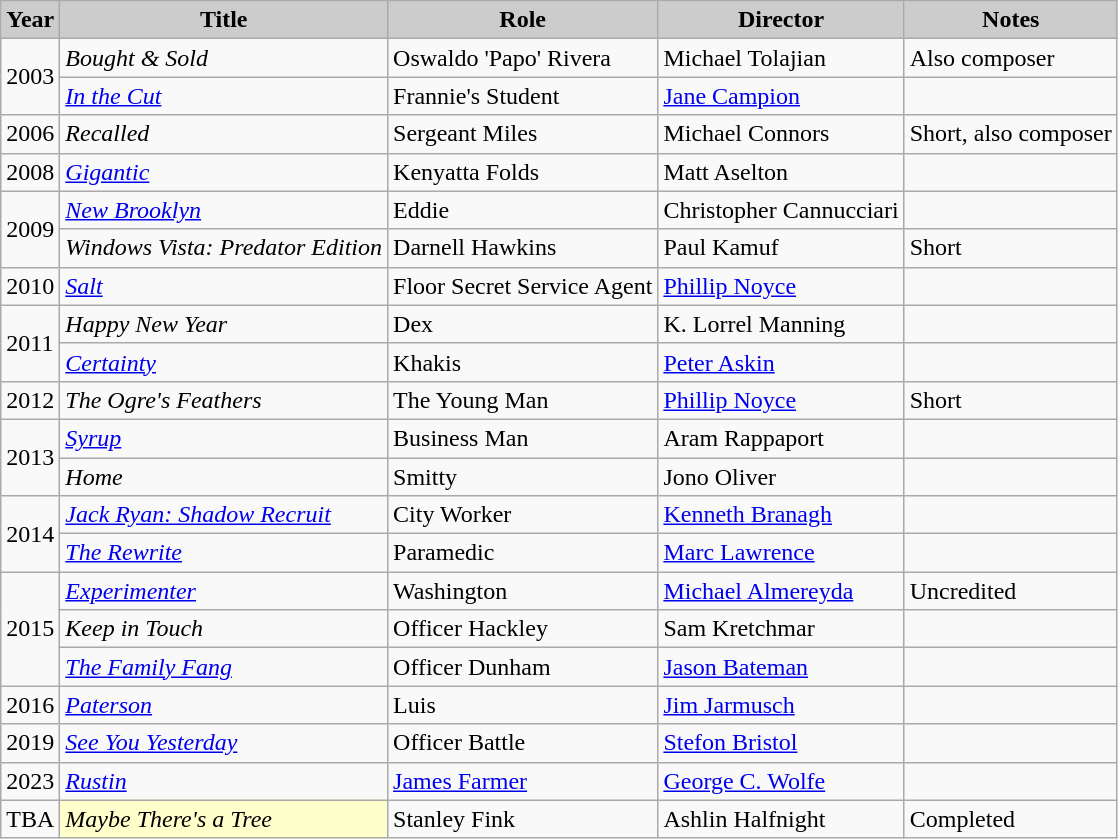<table class="wikitable">
<tr>
<th style="background: #CCCCCC;">Year</th>
<th style="background: #CCCCCC;">Title</th>
<th style="background: #CCCCCC;">Role</th>
<th style="background: #CCCCCC;">Director</th>
<th style="background: #CCCCCC;">Notes</th>
</tr>
<tr>
<td rowspan=2>2003</td>
<td><em>Bought & Sold</em></td>
<td>Oswaldo 'Papo' Rivera</td>
<td>Michael Tolajian</td>
<td>Also composer</td>
</tr>
<tr>
<td><em><a href='#'>In the Cut</a></em></td>
<td>Frannie's Student</td>
<td><a href='#'>Jane Campion</a></td>
<td></td>
</tr>
<tr>
<td>2006</td>
<td><em>Recalled</em></td>
<td>Sergeant Miles</td>
<td>Michael Connors</td>
<td>Short, also composer</td>
</tr>
<tr>
<td>2008</td>
<td><em><a href='#'>Gigantic</a></em></td>
<td>Kenyatta Folds</td>
<td>Matt Aselton</td>
<td></td>
</tr>
<tr>
<td rowspan=2>2009</td>
<td><em><a href='#'>New Brooklyn</a></em></td>
<td>Eddie</td>
<td>Christopher Cannucciari</td>
<td></td>
</tr>
<tr>
<td><em>Windows Vista: Predator Edition</em></td>
<td>Darnell Hawkins</td>
<td>Paul Kamuf</td>
<td>Short</td>
</tr>
<tr>
<td>2010</td>
<td><em><a href='#'>Salt</a></em></td>
<td>Floor Secret Service Agent</td>
<td><a href='#'>Phillip Noyce</a></td>
<td></td>
</tr>
<tr>
<td rowspan=2>2011</td>
<td><em>Happy New Year</em></td>
<td>Dex</td>
<td>K. Lorrel Manning</td>
<td></td>
</tr>
<tr>
<td><em><a href='#'>Certainty</a></em></td>
<td>Khakis</td>
<td><a href='#'>Peter Askin</a></td>
<td></td>
</tr>
<tr>
<td>2012</td>
<td><em>The Ogre's Feathers</em></td>
<td>The Young Man</td>
<td><a href='#'>Phillip Noyce</a></td>
<td>Short</td>
</tr>
<tr>
<td rowspan=2>2013</td>
<td><em><a href='#'>Syrup</a></em></td>
<td>Business Man</td>
<td>Aram Rappaport</td>
<td></td>
</tr>
<tr>
<td><em>Home</em></td>
<td>Smitty</td>
<td>Jono Oliver</td>
<td></td>
</tr>
<tr>
<td rowspan=2>2014</td>
<td><em><a href='#'>Jack Ryan: Shadow Recruit</a></em></td>
<td>City Worker</td>
<td><a href='#'>Kenneth Branagh</a></td>
<td></td>
</tr>
<tr>
<td><em><a href='#'>The Rewrite</a></em></td>
<td>Paramedic</td>
<td><a href='#'>Marc Lawrence</a></td>
<td></td>
</tr>
<tr>
<td rowspan=3>2015</td>
<td><em><a href='#'>Experimenter</a></em></td>
<td>Washington</td>
<td><a href='#'>Michael Almereyda</a></td>
<td>Uncredited</td>
</tr>
<tr>
<td><em>Keep in Touch</em></td>
<td>Officer Hackley</td>
<td>Sam Kretchmar</td>
<td></td>
</tr>
<tr>
<td><em><a href='#'>The Family Fang</a></em></td>
<td>Officer Dunham</td>
<td><a href='#'>Jason Bateman</a></td>
<td></td>
</tr>
<tr>
<td>2016</td>
<td><em><a href='#'>Paterson</a></em></td>
<td>Luis</td>
<td><a href='#'>Jim Jarmusch</a></td>
<td></td>
</tr>
<tr>
<td>2019</td>
<td><em><a href='#'>See You Yesterday</a></em></td>
<td>Officer Battle</td>
<td><a href='#'>Stefon Bristol</a></td>
<td></td>
</tr>
<tr>
<td>2023</td>
<td><em><a href='#'>Rustin</a></em></td>
<td><a href='#'>James Farmer</a></td>
<td><a href='#'>George C. Wolfe</a></td>
<td></td>
</tr>
<tr>
<td>TBA</td>
<td style="background:#FFFFCC;"><em>Maybe There's a Tree</em> </td>
<td>Stanley Fink</td>
<td>Ashlin Halfnight</td>
<td>Completed</td>
</tr>
</table>
